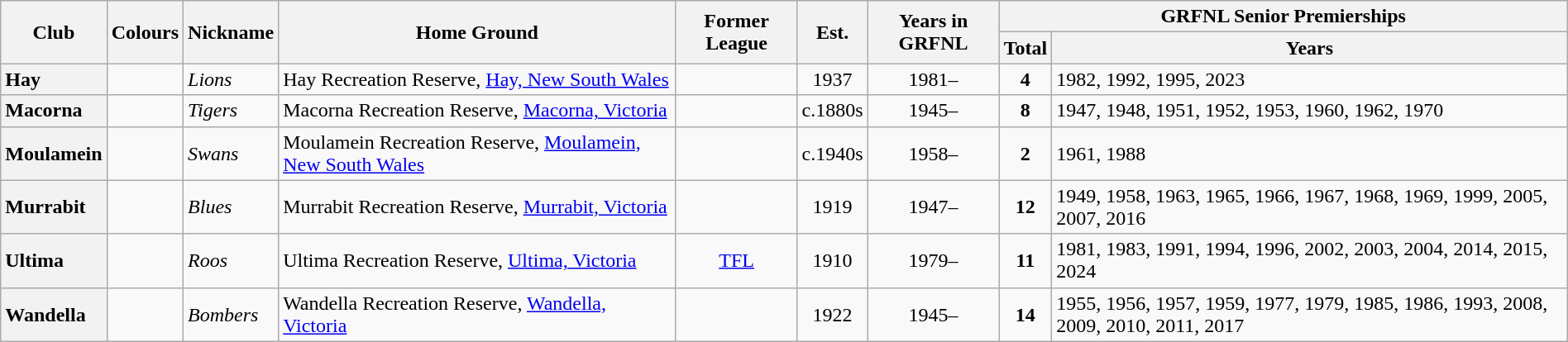<table class="wikitable sortable" style="text-align:center; width:100%">
<tr>
<th rowspan="2">Club</th>
<th rowspan="2">Colours</th>
<th rowspan="2">Nickname</th>
<th rowspan="2">Home Ground</th>
<th rowspan="2">Former League</th>
<th rowspan="2">Est.</th>
<th rowspan="2">Years in GRFNL</th>
<th colspan="2">GRFNL Senior Premierships</th>
</tr>
<tr>
<th>Total</th>
<th>Years</th>
</tr>
<tr>
<th style="text-align:left">Hay</th>
<td></td>
<td align="left"><em>Lions</em></td>
<td align="left">Hay Recreation Reserve, <a href='#'>Hay, New South Wales</a></td>
<td align="center"></td>
<td>1937</td>
<td>1981–</td>
<td><strong>4</strong></td>
<td align="left">1982, 1992, 1995, 2023</td>
</tr>
<tr>
<th style="text-align:left">Macorna</th>
<td></td>
<td align="left"><em>Tigers</em></td>
<td align="left">Macorna Recreation Reserve, <a href='#'>Macorna, Victoria</a></td>
<td align="center"></td>
<td>c.1880s</td>
<td>1945–</td>
<td><strong>8</strong></td>
<td align="left">1947, 1948, 1951, 1952, 1953, 1960, 1962, 1970</td>
</tr>
<tr>
<th style="text-align:left">Moulamein</th>
<td></td>
<td align="left"><em>Swans</em></td>
<td align="left">Moulamein Recreation Reserve, <a href='#'>Moulamein, New South Wales</a></td>
<td align="center"></td>
<td>c.1940s</td>
<td>1958–</td>
<td><strong>2</strong></td>
<td align="left">1961, 1988</td>
</tr>
<tr>
<th style="text-align:left">Murrabit</th>
<td></td>
<td align="left"><em>Blues</em></td>
<td align="left">Murrabit Recreation Reserve, <a href='#'>Murrabit, Victoria</a></td>
<td align="center"></td>
<td>1919</td>
<td>1947–</td>
<td><strong>12</strong></td>
<td align="left">1949, 1958, 1963, 1965, 1966, 1967, 1968, 1969, 1999, 2005, 2007, 2016</td>
</tr>
<tr>
<th style="text-align:left">Ultima</th>
<td></td>
<td align="left"><em>Roos</em></td>
<td align="left">Ultima Recreation Reserve, <a href='#'>Ultima, Victoria</a></td>
<td align="center"><a href='#'>TFL</a></td>
<td>1910</td>
<td>1979–</td>
<td><strong>11</strong></td>
<td align="left">1981, 1983, 1991, 1994, 1996, 2002, 2003, 2004, 2014, 2015, 2024</td>
</tr>
<tr>
<th style="text-align:left">Wandella</th>
<td></td>
<td align="left"><em>Bombers</em></td>
<td align="left">Wandella Recreation Reserve, <a href='#'>Wandella, Victoria</a></td>
<td align="center"></td>
<td>1922</td>
<td>1945–</td>
<td><strong>14</strong></td>
<td align="left">1955, 1956, 1957, 1959, 1977, 1979, 1985, 1986, 1993, 2008, 2009, 2010, 2011, 2017</td>
</tr>
</table>
